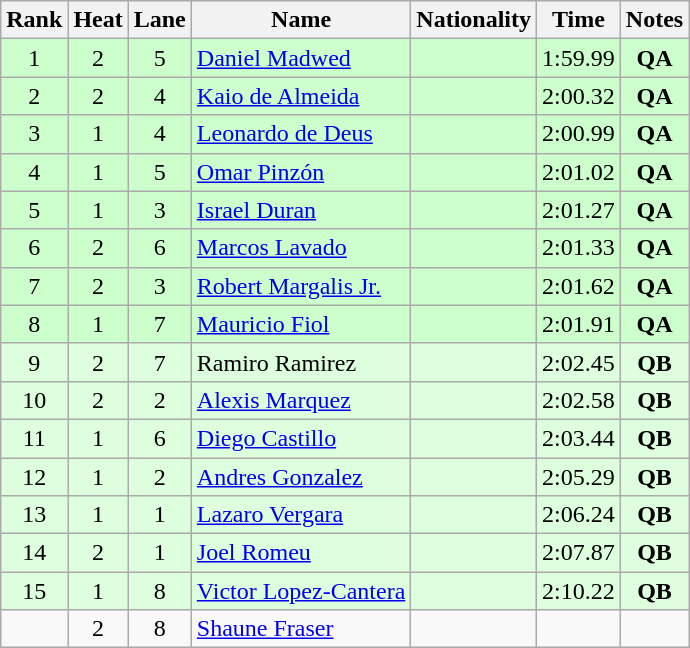<table class="wikitable sortable" style="text-align:center">
<tr>
<th>Rank</th>
<th>Heat</th>
<th>Lane</th>
<th>Name</th>
<th>Nationality</th>
<th>Time</th>
<th>Notes</th>
</tr>
<tr bgcolor=ccffcc>
<td>1</td>
<td>2</td>
<td>5</td>
<td align=left><a href='#'>Daniel Madwed</a></td>
<td align=left></td>
<td>1:59.99</td>
<td><strong>QA</strong></td>
</tr>
<tr bgcolor=ccffcc>
<td>2</td>
<td>2</td>
<td>4</td>
<td align=left><a href='#'>Kaio de Almeida</a></td>
<td align=left></td>
<td>2:00.32</td>
<td><strong>QA</strong></td>
</tr>
<tr bgcolor=ccffcc>
<td>3</td>
<td>1</td>
<td>4</td>
<td align=left><a href='#'>Leonardo de Deus</a></td>
<td align=left></td>
<td>2:00.99</td>
<td><strong>QA</strong></td>
</tr>
<tr bgcolor=ccffcc>
<td>4</td>
<td>1</td>
<td>5</td>
<td align=left><a href='#'>Omar Pinzón</a></td>
<td align=left></td>
<td>2:01.02</td>
<td><strong>QA</strong></td>
</tr>
<tr bgcolor=ccffcc>
<td>5</td>
<td>1</td>
<td>3</td>
<td align=left><a href='#'>Israel Duran</a></td>
<td align=left></td>
<td>2:01.27</td>
<td><strong>QA</strong></td>
</tr>
<tr bgcolor=ccffcc>
<td>6</td>
<td>2</td>
<td>6</td>
<td align=left><a href='#'>Marcos Lavado</a></td>
<td align=left></td>
<td>2:01.33</td>
<td><strong>QA</strong></td>
</tr>
<tr bgcolor=ccffcc>
<td>7</td>
<td>2</td>
<td>3</td>
<td align=left><a href='#'>Robert Margalis Jr.</a></td>
<td align=left></td>
<td>2:01.62</td>
<td><strong>QA</strong></td>
</tr>
<tr bgcolor=ccffcc>
<td>8</td>
<td>1</td>
<td>7</td>
<td align=left><a href='#'>Mauricio Fiol</a></td>
<td align=left></td>
<td>2:01.91</td>
<td><strong>QA</strong></td>
</tr>
<tr bgcolor=ddffdd>
<td>9</td>
<td>2</td>
<td>7</td>
<td align=left>Ramiro Ramirez</td>
<td align=left></td>
<td>2:02.45</td>
<td><strong>QB</strong></td>
</tr>
<tr bgcolor=ddffdd>
<td>10</td>
<td>2</td>
<td>2</td>
<td align=left><a href='#'>Alexis Marquez</a></td>
<td align=left></td>
<td>2:02.58</td>
<td><strong>QB</strong></td>
</tr>
<tr bgcolor=ddffdd>
<td>11</td>
<td>1</td>
<td>6</td>
<td align=left><a href='#'>Diego Castillo</a></td>
<td align=left></td>
<td>2:03.44</td>
<td><strong>QB</strong></td>
</tr>
<tr bgcolor=ddffdd>
<td>12</td>
<td>1</td>
<td>2</td>
<td align=left><a href='#'>Andres Gonzalez</a></td>
<td align=left></td>
<td>2:05.29</td>
<td><strong>QB</strong></td>
</tr>
<tr bgcolor=ddffdd>
<td>13</td>
<td>1</td>
<td>1</td>
<td align=left><a href='#'>Lazaro Vergara</a></td>
<td align=left></td>
<td>2:06.24</td>
<td><strong>QB</strong></td>
</tr>
<tr bgcolor=ddffdd>
<td>14</td>
<td>2</td>
<td>1</td>
<td align=left><a href='#'>Joel Romeu</a></td>
<td align=left></td>
<td>2:07.87</td>
<td><strong>QB</strong></td>
</tr>
<tr bgcolor=ddffdd>
<td>15</td>
<td>1</td>
<td>8</td>
<td align=left><a href='#'>Victor Lopez-Cantera</a></td>
<td align=left></td>
<td>2:10.22</td>
<td><strong>QB</strong></td>
</tr>
<tr>
<td></td>
<td>2</td>
<td>8</td>
<td align=left><a href='#'>Shaune Fraser</a></td>
<td align=left></td>
<td></td>
<td></td>
</tr>
</table>
